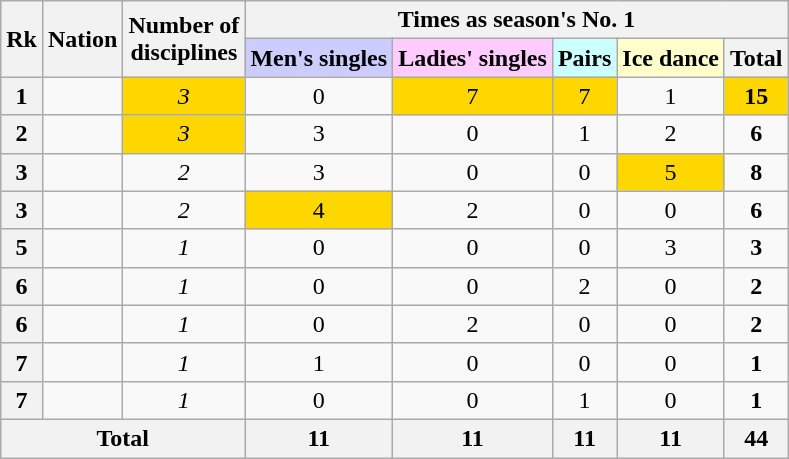<table class="wikitable sortable" style="text-align: center;">
<tr>
<th rowspan="2">Rk</th>
<th rowspan="2">Nation</th>
<th rowspan="2">Number of<br>disciplines</th>
<th colspan="5">Times as season's No. 1</th>
</tr>
<tr>
<th style="background-color: #ccf;">Men's singles</th>
<th style="background-color: #fcf;">Ladies' singles</th>
<th style="background-color: #cff;">Pairs</th>
<th style="background-color: #ffc;">Ice dance</th>
<th>Total</th>
</tr>
<tr>
<th>1</th>
<td></td>
<td style="background-color: gold;"><em>3</em></td>
<td>0</td>
<td style="background-color: gold;">7</td>
<td style="background-color: gold;">7</td>
<td>1</td>
<td style="background-color: gold;"><strong>15</strong></td>
</tr>
<tr>
<th>2</th>
<td></td>
<td style="background-color: gold;"><em>3</em></td>
<td>3</td>
<td>0</td>
<td>1</td>
<td>2</td>
<td><strong>6</strong></td>
</tr>
<tr>
<th>3</th>
<td></td>
<td><em>2</em></td>
<td>3</td>
<td>0</td>
<td>0</td>
<td style="background-color: gold;">5</td>
<td><strong>8</strong></td>
</tr>
<tr>
<th>3</th>
<td></td>
<td><em>2</em></td>
<td style="background-color: gold;">4</td>
<td>2</td>
<td>0</td>
<td>0</td>
<td><strong>6</strong></td>
</tr>
<tr>
<th>5</th>
<td></td>
<td><em>1</em></td>
<td>0</td>
<td>0</td>
<td>0</td>
<td>3</td>
<td><strong>3</strong></td>
</tr>
<tr>
<th>6</th>
<td></td>
<td><em>1</em></td>
<td>0</td>
<td>0</td>
<td>2</td>
<td>0</td>
<td><strong>2</strong></td>
</tr>
<tr>
<th>6</th>
<td></td>
<td><em>1</em></td>
<td>0</td>
<td>2</td>
<td>0</td>
<td>0</td>
<td><strong>2</strong></td>
</tr>
<tr>
<th>7</th>
<td></td>
<td><em>1</em></td>
<td>1</td>
<td>0</td>
<td>0</td>
<td>0</td>
<td><strong>1</strong></td>
</tr>
<tr>
<th>7</th>
<td></td>
<td><em>1</em></td>
<td>0</td>
<td>0</td>
<td>1</td>
<td>0</td>
<td><strong>1</strong></td>
</tr>
<tr class="sortbottom">
<th colspan="3">Total</th>
<th>11</th>
<th>11</th>
<th>11</th>
<th>11</th>
<th>44</th>
</tr>
</table>
